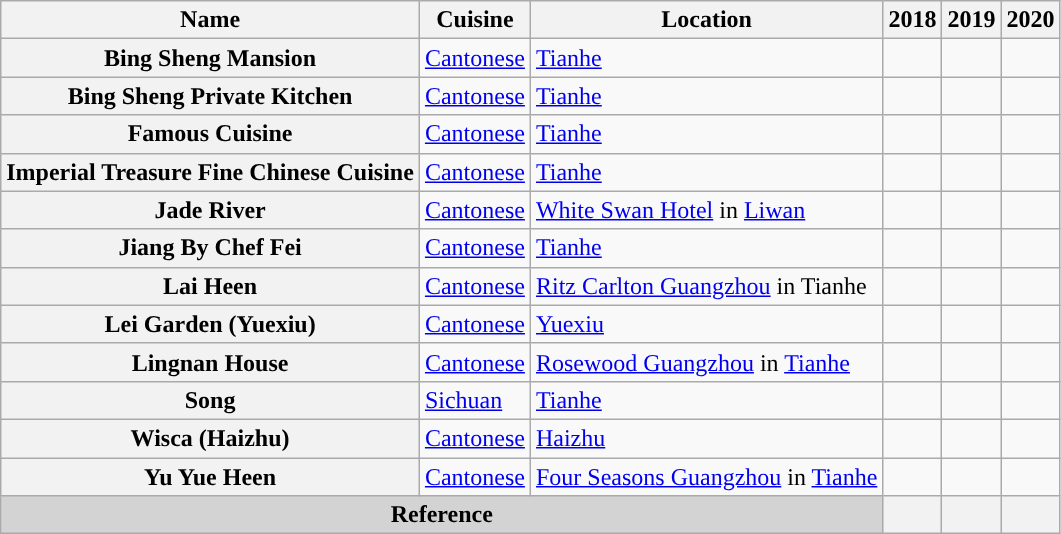<table class="wikitable sortable plainrowheaders" style="text-align:left;"">
<tr>
<th scope="col">Name</th>
<th scope="col">Cuisine</th>
<th scope="col">Location</th>
<th scope="col">2018</th>
<th scope="col">2019</th>
<th scope="col">2020</th>
</tr>
<tr>
<th scope="row">Bing Sheng Mansion </th>
<td><a href='#'>Cantonese</a></td>
<td><a href='#'>Tianhe</a></td>
<td></td>
<td></td>
<td></td>
</tr>
<tr>
<th scope="row">Bing Sheng Private Kitchen </th>
<td><a href='#'>Cantonese</a></td>
<td><a href='#'>Tianhe</a></td>
<td></td>
<td></td>
<td></td>
</tr>
<tr>
<th scope="row">Famous Cuisine </th>
<td><a href='#'>Cantonese</a></td>
<td><a href='#'>Tianhe</a></td>
<td></td>
<td></td>
<td></td>
</tr>
<tr>
<th scope="row">Imperial Treasure Fine Chinese Cuisine </th>
<td><a href='#'>Cantonese</a></td>
<td><a href='#'>Tianhe</a></td>
<td></td>
<td></td>
<td></td>
</tr>
<tr>
<th scope="row">Jade River </th>
<td><a href='#'>Cantonese</a></td>
<td><a href='#'>White Swan Hotel</a> in <a href='#'>Liwan</a></td>
<td></td>
<td></td>
<td></td>
</tr>
<tr>
<th scope="row">Jiang By Chef Fei </th>
<td><a href='#'>Cantonese</a></td>
<td><a href='#'>Tianhe</a></td>
<td></td>
<td></td>
<td></td>
</tr>
<tr>
<th scope="row">Lai Heen </th>
<td><a href='#'>Cantonese</a></td>
<td><a href='#'>Ritz Carlton Guangzhou</a> in Tianhe</td>
<td></td>
<td></td>
<td></td>
</tr>
<tr>
<th scope="row">Lei Garden (Yuexiu) </th>
<td><a href='#'>Cantonese</a></td>
<td><a href='#'>Yuexiu</a></td>
<td></td>
<td></td>
<td></td>
</tr>
<tr>
<th scope="row">Lingnan House </th>
<td><a href='#'>Cantonese</a></td>
<td><a href='#'>Rosewood Guangzhou</a> in <a href='#'>Tianhe</a></td>
<td></td>
<td></td>
<td></td>
</tr>
<tr>
<th scope="row">Song </th>
<td><a href='#'>Sichuan</a></td>
<td><a href='#'>Tianhe</a></td>
<td></td>
<td></td>
<td></td>
</tr>
<tr>
<th scope="row">Wisca (Haizhu) </th>
<td><a href='#'>Cantonese</a></td>
<td><a href='#'>Haizhu</a></td>
<td></td>
<td></td>
<td></td>
</tr>
<tr>
<th scope="row">Yu Yue Heen </th>
<td><a href='#'>Cantonese</a></td>
<td><a href='#'>Four Seasons Guangzhou</a> in <a href='#'>Tianhe</a></td>
<td></td>
<td></td>
<td></td>
</tr>
<tr>
<th colspan="3" style="text-align: center;background: lightgray;">Reference</th>
<th></th>
<th></th>
<th></th>
</tr>
</table>
